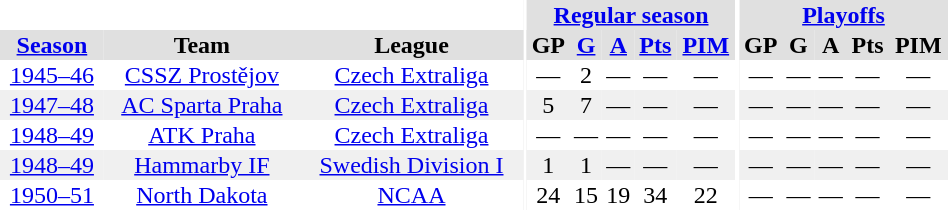<table border="0" cellpadding="1" cellspacing="0" style="text-align:center; width:50%">
<tr bgcolor="#e0e0e0">
<th colspan="3" bgcolor="#ffffff"></th>
<th rowspan="99" bgcolor="#ffffff"></th>
<th colspan="5"><a href='#'>Regular season</a></th>
<th rowspan="99" bgcolor="#ffffff"></th>
<th colspan="5"><a href='#'>Playoffs</a></th>
</tr>
<tr bgcolor="#e0e0e0">
<th><a href='#'>Season</a></th>
<th>Team</th>
<th>League</th>
<th>GP</th>
<th><a href='#'>G</a></th>
<th><a href='#'>A</a></th>
<th><a href='#'>Pts</a></th>
<th><a href='#'>PIM</a></th>
<th>GP</th>
<th>G</th>
<th>A</th>
<th>Pts</th>
<th>PIM</th>
</tr>
<tr>
<td><a href='#'>1945–46</a></td>
<td><a href='#'>CSSZ Prostějov</a></td>
<td><a href='#'>Czech Extraliga</a></td>
<td>—</td>
<td>2</td>
<td>—</td>
<td>—</td>
<td>—</td>
<td>—</td>
<td>—</td>
<td>—</td>
<td>—</td>
<td>—</td>
</tr>
<tr bgcolor="#f0f0f0">
<td><a href='#'>1947–48</a></td>
<td><a href='#'>AC Sparta Praha</a></td>
<td><a href='#'>Czech Extraliga</a></td>
<td>5</td>
<td>7</td>
<td>—</td>
<td>—</td>
<td>—</td>
<td>—</td>
<td>—</td>
<td>—</td>
<td>—</td>
<td>—</td>
</tr>
<tr>
<td><a href='#'>1948–49</a></td>
<td><a href='#'>ATK Praha</a></td>
<td><a href='#'>Czech Extraliga</a></td>
<td>—</td>
<td>—</td>
<td>—</td>
<td>—</td>
<td>—</td>
<td>—</td>
<td>—</td>
<td>—</td>
<td>—</td>
<td>—</td>
</tr>
<tr bgcolor="#f0f0f0">
<td><a href='#'>1948–49</a></td>
<td><a href='#'>Hammarby IF</a></td>
<td><a href='#'>Swedish Division I</a></td>
<td>1</td>
<td>1</td>
<td>—</td>
<td>—</td>
<td>—</td>
<td>—</td>
<td>—</td>
<td>—</td>
<td>—</td>
<td>—</td>
</tr>
<tr>
<td><a href='#'>1950–51</a></td>
<td><a href='#'>North Dakota</a></td>
<td><a href='#'>NCAA</a></td>
<td>24</td>
<td>15</td>
<td>19</td>
<td>34</td>
<td>22</td>
<td>—</td>
<td>—</td>
<td>—</td>
<td>—</td>
<td>—</td>
</tr>
<tr>
</tr>
</table>
